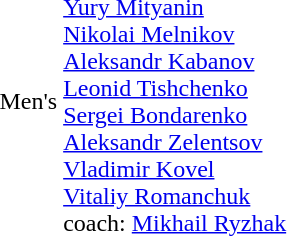<table>
<tr>
<td>Men's</td>
<td> <br> <a href='#'>Yury Mityanin</a><br> <a href='#'>Nikolai Melnikov</a><br> <a href='#'>Aleksandr Kabanov</a><br><a href='#'>Leonid Tishchenko</a><br> <a href='#'>Sergei Bondarenko</a><br> <a href='#'>Aleksandr Zelentsov</a><br> <a href='#'>Vladimir Kovel</a><br> <a href='#'>Vitaliy Romanchuk</a><br> coach: <a href='#'>Mikhail Ryzhak</a></td>
<td></td>
<td></td>
</tr>
</table>
